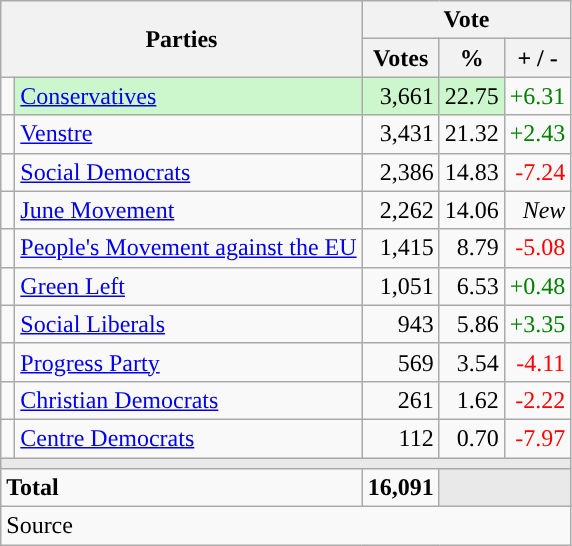<table class="wikitable" style="text-align:right;">
<tr>
<th style="text-align:centre;" rowspan="2" colspan="2" width="225">Parties</th>
<th colspan="3">Vote</th>
</tr>
<tr>
<th width="15">Votes</th>
<th width="15">%</th>
<th width="15">+ / -</th>
</tr>
<tr>
<td width="2" style="color:inherit;background:"></td>
<td bgcolor=#ccf7cc   align="left"><a href='#'>Conservatives</a></td>
<td bgcolor=#ccf7cc>3,661</td>
<td bgcolor=#ccf7cc>22.75</td>
<td style=color:green;>+6.31</td>
</tr>
<tr>
<td width="2" style="color:inherit;background:"></td>
<td align="left"><a href='#'>Venstre</a></td>
<td>3,431</td>
<td>21.32</td>
<td style=color:green;>+2.43</td>
</tr>
<tr>
<td width="2" style="color:inherit;background:"></td>
<td align="left"><a href='#'>Social Democrats</a></td>
<td>2,386</td>
<td>14.83</td>
<td style=color:red;>-7.24</td>
</tr>
<tr>
<td width="2" style="color:inherit;background:"></td>
<td align="left"><a href='#'>June Movement</a></td>
<td>2,262</td>
<td>14.06</td>
<td><em>New</em></td>
</tr>
<tr>
<td width="2" style="color:inherit;background:"></td>
<td align="left"><a href='#'>People's Movement against the EU</a></td>
<td>1,415</td>
<td>8.79</td>
<td style=color:red;>-5.08</td>
</tr>
<tr>
<td width="2" style="color:inherit;background:"></td>
<td align="left"><a href='#'>Green Left</a></td>
<td>1,051</td>
<td>6.53</td>
<td style=color:green;>+0.48</td>
</tr>
<tr>
<td width="2" style="color:inherit;background:"></td>
<td align="left"><a href='#'>Social Liberals</a></td>
<td>943</td>
<td>5.86</td>
<td style=color:green;>+3.35</td>
</tr>
<tr>
<td width="2" style="color:inherit;background:"></td>
<td align="left"><a href='#'>Progress Party</a></td>
<td>569</td>
<td>3.54</td>
<td style=color:red;>-4.11</td>
</tr>
<tr>
<td width="2" style="color:inherit;background:"></td>
<td align="left"><a href='#'>Christian Democrats</a></td>
<td>261</td>
<td>1.62</td>
<td style=color:red;>-2.22</td>
</tr>
<tr>
<td width="2" style="color:inherit;background:"></td>
<td align="left"><a href='#'>Centre Democrats</a></td>
<td>112</td>
<td>0.70</td>
<td style=color:red;>-7.97</td>
</tr>
<tr>
<td colspan="7" bgcolor="#E9E9E9"></td>
</tr>
<tr>
<td align="left" colspan="2"><strong>Total</strong></td>
<td><strong>16,091</strong></td>
<td bgcolor="#E9E9E9" colspan="2"></td>
</tr>
<tr>
<td align="left" colspan="6">Source</td>
</tr>
</table>
